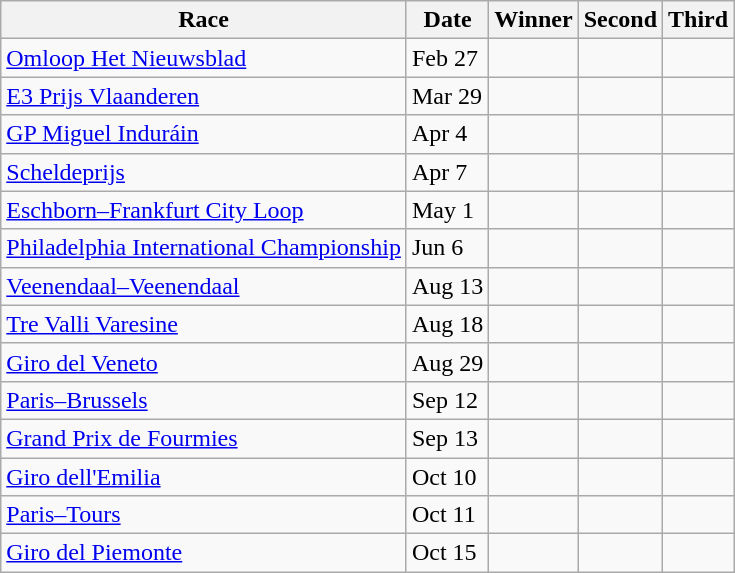<table class="wikitable">
<tr>
<th>Race</th>
<th>Date</th>
<th>Winner</th>
<th>Second</th>
<th>Third</th>
</tr>
<tr>
<td> <a href='#'>Omloop Het Nieuwsblad</a></td>
<td>Feb 27</td>
<td></td>
<td></td>
<td></td>
</tr>
<tr>
<td> <a href='#'>E3 Prijs Vlaanderen</a></td>
<td>Mar 29</td>
<td></td>
<td></td>
<td></td>
</tr>
<tr>
<td> <a href='#'>GP Miguel Induráin</a></td>
<td>Apr 4</td>
<td></td>
<td></td>
<td></td>
</tr>
<tr>
<td> <a href='#'>Scheldeprijs</a></td>
<td>Apr 7</td>
<td></td>
<td></td>
<td></td>
</tr>
<tr>
<td> <a href='#'>Eschborn–Frankfurt City Loop</a></td>
<td>May 1</td>
<td></td>
<td></td>
<td></td>
</tr>
<tr>
<td> <a href='#'>Philadelphia International Championship</a></td>
<td>Jun 6</td>
<td></td>
<td></td>
<td></td>
</tr>
<tr>
<td> <a href='#'>Veenendaal–Veenendaal</a></td>
<td>Aug 13</td>
<td></td>
<td></td>
<td></td>
</tr>
<tr>
<td> <a href='#'>Tre Valli Varesine</a></td>
<td>Aug 18</td>
<td></td>
<td></td>
<td></td>
</tr>
<tr>
<td> <a href='#'>Giro del Veneto</a></td>
<td>Aug 29</td>
<td></td>
<td></td>
<td></td>
</tr>
<tr>
<td> <a href='#'>Paris–Brussels</a></td>
<td>Sep 12</td>
<td></td>
<td></td>
<td></td>
</tr>
<tr>
<td> <a href='#'>Grand Prix de Fourmies</a></td>
<td>Sep 13</td>
<td></td>
<td></td>
<td></td>
</tr>
<tr>
<td> <a href='#'>Giro dell'Emilia</a></td>
<td>Oct 10</td>
<td></td>
<td></td>
<td></td>
</tr>
<tr>
<td> <a href='#'>Paris–Tours</a></td>
<td>Oct 11</td>
<td></td>
<td></td>
<td></td>
</tr>
<tr>
<td> <a href='#'>Giro del Piemonte</a></td>
<td>Oct 15</td>
<td></td>
<td></td>
<td></td>
</tr>
</table>
